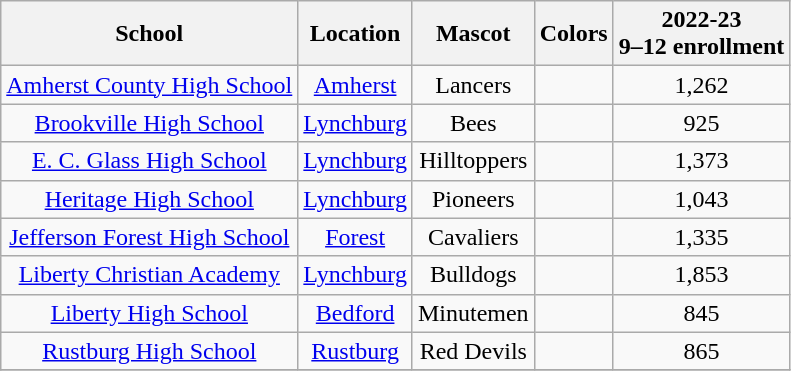<table class="wikitable" style="text-align:center;">
<tr>
<th>School</th>
<th>Location</th>
<th>Mascot</th>
<th>Colors</th>
<th>2022-23<br>9–12 enrollment</th>
</tr>
<tr>
<td><a href='#'>Amherst County High School</a></td>
<td><a href='#'>Amherst</a></td>
<td>Lancers</td>
<td></td>
<td>1,262</td>
</tr>
<tr>
<td><a href='#'>Brookville High School</a></td>
<td><a href='#'>Lynchburg</a></td>
<td>Bees</td>
<td></td>
<td>925</td>
</tr>
<tr>
<td><a href='#'>E. C. Glass High School</a></td>
<td><a href='#'>Lynchburg</a></td>
<td>Hilltoppers</td>
<td></td>
<td>1,373</td>
</tr>
<tr>
<td><a href='#'>Heritage High School</a></td>
<td><a href='#'>Lynchburg</a></td>
<td>Pioneers</td>
<td></td>
<td>1,043</td>
</tr>
<tr>
<td><a href='#'>Jefferson Forest High School</a></td>
<td><a href='#'>Forest</a></td>
<td>Cavaliers</td>
<td></td>
<td>1,335</td>
</tr>
<tr>
<td><a href='#'>Liberty Christian Academy</a></td>
<td><a href='#'>Lynchburg</a></td>
<td>Bulldogs</td>
<td></td>
<td>1,853</td>
</tr>
<tr>
<td><a href='#'>Liberty High School</a></td>
<td><a href='#'>Bedford</a></td>
<td>Minutemen</td>
<td></td>
<td>845</td>
</tr>
<tr>
<td><a href='#'>Rustburg High School</a></td>
<td><a href='#'>Rustburg</a></td>
<td>Red Devils</td>
<td></td>
<td>865</td>
</tr>
<tr>
</tr>
</table>
